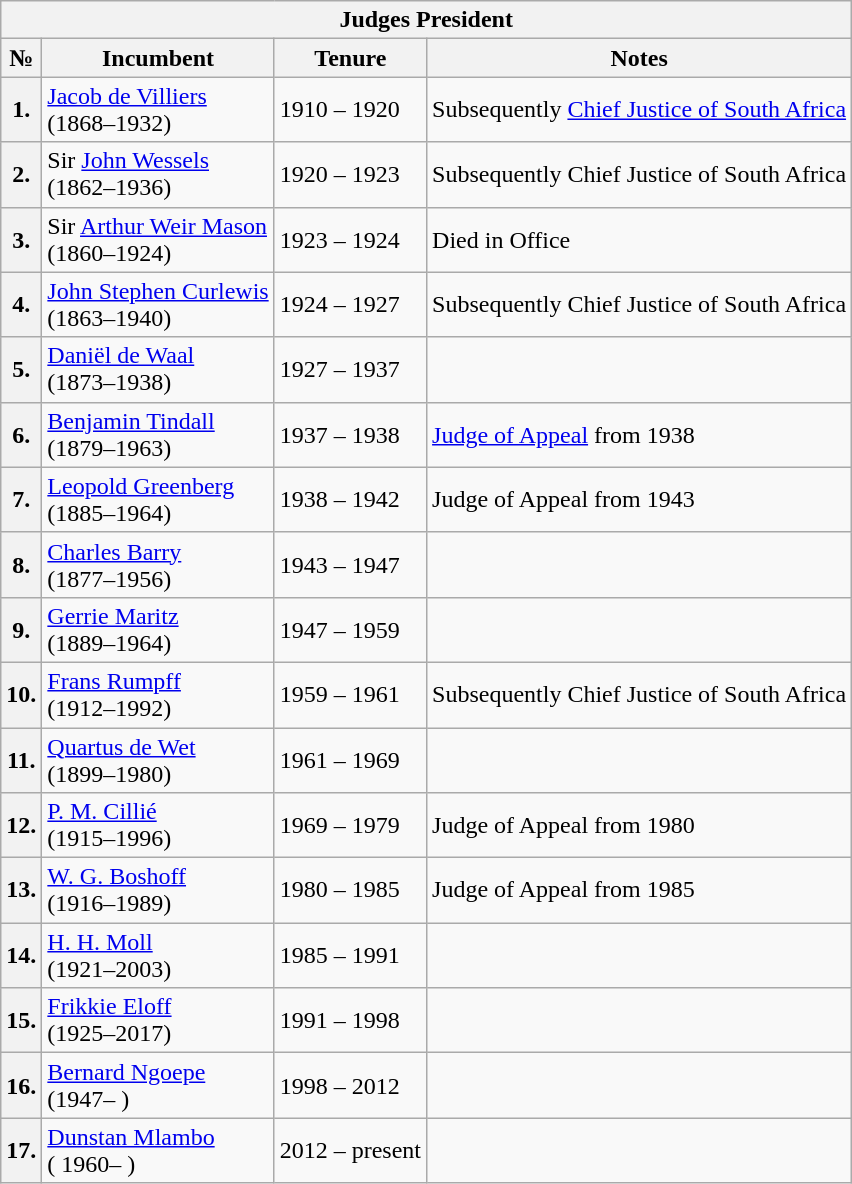<table class="wikitable">
<tr>
<th colspan="4">Judges President</th>
</tr>
<tr>
<th>№</th>
<th>Incumbent</th>
<th>Tenure</th>
<th>Notes</th>
</tr>
<tr>
<th>1.</th>
<td><a href='#'>Jacob de Villiers</a><br>(1868–1932)</td>
<td>1910 – 1920</td>
<td>Subsequently <a href='#'>Chief Justice of South Africa</a></td>
</tr>
<tr>
<th>2.</th>
<td>Sir <a href='#'>John Wessels</a><br>(1862–1936)</td>
<td>1920 – 1923</td>
<td>Subsequently Chief Justice of South Africa</td>
</tr>
<tr>
<th>3.</th>
<td>Sir <a href='#'>Arthur Weir Mason</a><br>(1860–1924)</td>
<td>1923 – 1924</td>
<td>Died in Office</td>
</tr>
<tr>
<th>4.</th>
<td><a href='#'>John Stephen Curlewis</a><br>(1863–1940)</td>
<td>1924 – 1927</td>
<td>Subsequently Chief Justice of South Africa</td>
</tr>
<tr>
<th>5.</th>
<td><a href='#'>Daniël de Waal</a><br>(1873–1938)</td>
<td>1927 – 1937</td>
<td></td>
</tr>
<tr>
<th>6.</th>
<td><a href='#'>Benjamin Tindall</a><br>(1879–1963)</td>
<td>1937 – 1938</td>
<td><a href='#'>Judge of Appeal</a> from 1938</td>
</tr>
<tr>
<th>7.</th>
<td><a href='#'>Leopold Greenberg</a><br>(1885–1964)</td>
<td>1938 – 1942</td>
<td>Judge of Appeal from 1943</td>
</tr>
<tr>
<th>8.</th>
<td><a href='#'>Charles Barry</a><br>(1877–1956)</td>
<td>1943 – 1947</td>
<td></td>
</tr>
<tr>
<th>9.</th>
<td><a href='#'>Gerrie Maritz</a><br>(1889–1964)</td>
<td>1947 – 1959</td>
<td></td>
</tr>
<tr>
<th>10.</th>
<td><a href='#'>Frans Rumpff</a><br>(1912–1992)</td>
<td>1959 – 1961</td>
<td>Subsequently Chief Justice of South Africa</td>
</tr>
<tr>
<th>11.</th>
<td><a href='#'>Quartus de Wet</a><br>(1899–1980)</td>
<td>1961 – 1969</td>
<td></td>
</tr>
<tr>
<th>12.</th>
<td><a href='#'>P. M. Cillié</a> <br>(1915–1996)</td>
<td>1969 – 1979</td>
<td>Judge of Appeal from 1980</td>
</tr>
<tr>
<th>13.</th>
<td><a href='#'>W. G. Boshoff</a><br>(1916–1989)</td>
<td>1980 – 1985</td>
<td>Judge of Appeal from 1985</td>
</tr>
<tr>
<th>14.</th>
<td><a href='#'>H. H. Moll</a><br>(1921–2003)</td>
<td>1985 – 1991</td>
<td></td>
</tr>
<tr>
<th>15.</th>
<td><a href='#'>Frikkie Eloff</a><br>(1925–2017)</td>
<td>1991 – 1998</td>
<td></td>
</tr>
<tr>
<th>16.</th>
<td><a href='#'>Bernard Ngoepe</a><br>(1947– )</td>
<td>1998 – 2012</td>
<td></td>
</tr>
<tr>
<th>17.</th>
<td><a href='#'>Dunstan Mlambo</a><br>( 1960– )</td>
<td>2012 – present</td>
<td></td>
</tr>
</table>
